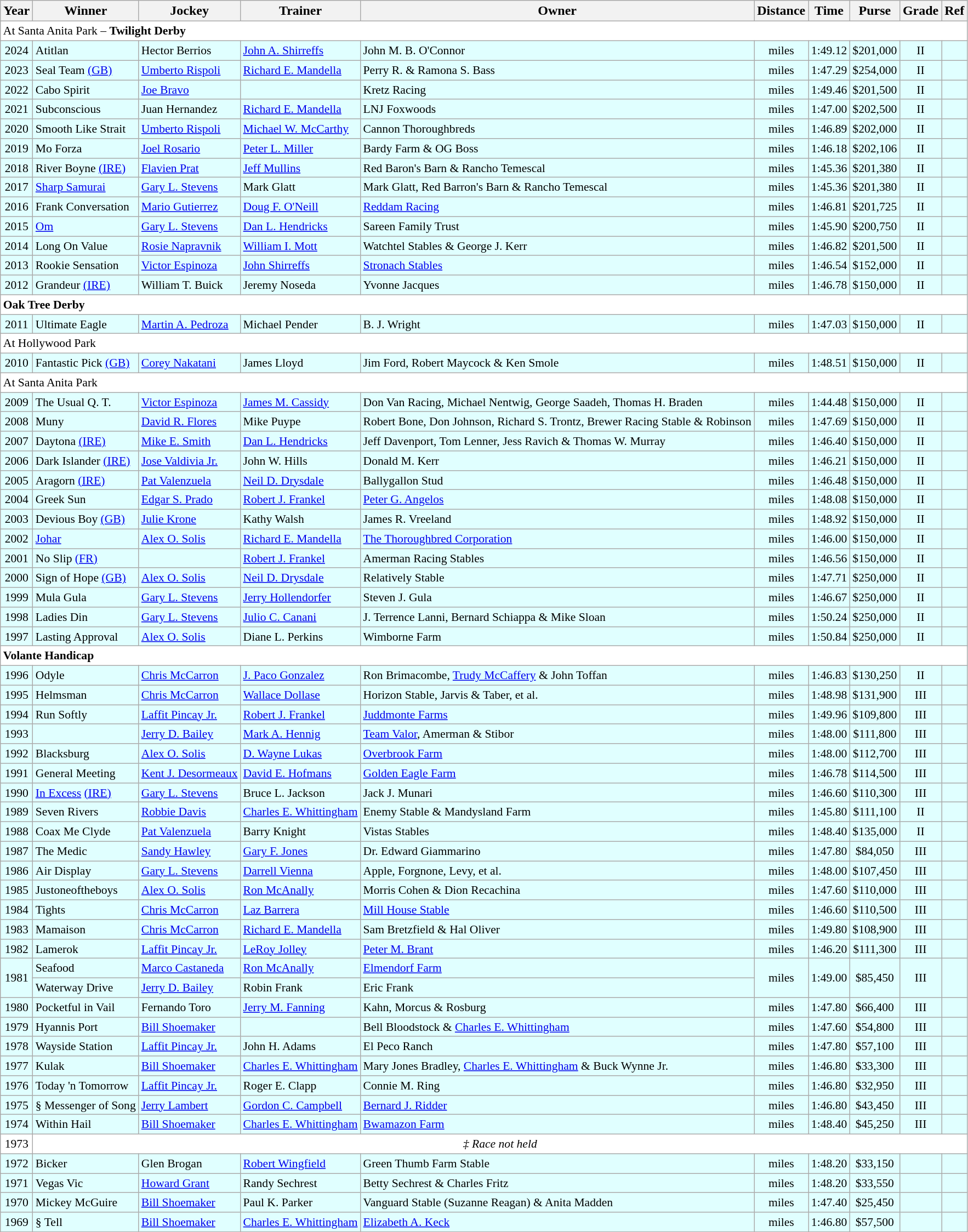<table class="wikitable sortable">
<tr>
<th>Year</th>
<th>Winner</th>
<th>Jockey</th>
<th>Trainer</th>
<th>Owner</th>
<th>Distance</th>
<th>Time</th>
<th>Purse</th>
<th>Grade</th>
<th>Ref</th>
</tr>
<tr style="font-size:90%; background-color:white">
<td align="left" colspan=10>At Santa Anita Park – <strong>Twilight Derby</strong></td>
</tr>
<tr style="font-size:90%; background-color:lightcyan">
<td align=center>2024</td>
<td>Atitlan</td>
<td>Hector Berrios</td>
<td><a href='#'>John A. Shirreffs</a></td>
<td>John M. B. O'Connor</td>
<td align=center> miles</td>
<td align=center>1:49.12</td>
<td align=center>$201,000</td>
<td align=center>II</td>
<td></td>
</tr>
<tr style="font-size:90%; background-color:lightcyan">
<td align=center>2023</td>
<td>Seal Team <a href='#'>(GB)</a></td>
<td><a href='#'>Umberto Rispoli</a></td>
<td><a href='#'>Richard E. Mandella</a></td>
<td>Perry R. & Ramona S. Bass</td>
<td align=center> miles</td>
<td align=center>1:47.29</td>
<td align=center>$254,000</td>
<td align=center>II</td>
<td></td>
</tr>
<tr style="font-size:90%; background-color:lightcyan">
<td align=center>2022</td>
<td>Cabo Spirit</td>
<td><a href='#'>Joe Bravo</a></td>
<td></td>
<td>Kretz Racing</td>
<td align=center> miles</td>
<td align=center>1:49.46</td>
<td align=center>$201,500</td>
<td align=center>II</td>
<td></td>
</tr>
<tr style="font-size:90%; background-color:lightcyan">
<td align=center>2021</td>
<td>Subconscious</td>
<td>Juan Hernandez</td>
<td><a href='#'>Richard E. Mandella</a></td>
<td>LNJ Foxwoods</td>
<td align=center> miles</td>
<td align=center>1:47.00</td>
<td align=center>$202,500</td>
<td align=center>II</td>
<td></td>
</tr>
<tr style="font-size:90%; background-color:lightcyan">
<td align=center>2020</td>
<td>Smooth Like Strait</td>
<td><a href='#'>Umberto Rispoli</a></td>
<td><a href='#'>Michael W. McCarthy</a></td>
<td>Cannon Thoroughbreds</td>
<td align=center> miles</td>
<td align=center>1:46.89</td>
<td align=center>$202,000</td>
<td align=center>II</td>
<td></td>
</tr>
<tr style="font-size:90%; background-color:lightcyan">
<td align=center>2019</td>
<td>Mo Forza</td>
<td><a href='#'>Joel Rosario</a></td>
<td><a href='#'>Peter L. Miller</a></td>
<td>Bardy Farm & OG Boss</td>
<td align=center> miles</td>
<td align=center>1:46.18</td>
<td align=center>$202,106</td>
<td align=center>II</td>
<td></td>
</tr>
<tr style="font-size:90%; background-color:lightcyan">
<td align=center>2018</td>
<td>River Boyne <a href='#'>(IRE)</a></td>
<td><a href='#'>Flavien Prat</a></td>
<td><a href='#'>Jeff Mullins</a></td>
<td>Red Baron's Barn & Rancho Temescal</td>
<td align=center> miles</td>
<td align=center>1:45.36</td>
<td align=center>$201,380</td>
<td align=center>II</td>
<td></td>
</tr>
<tr style="font-size:90%; background-color:lightcyan">
<td align=center>2017</td>
<td><a href='#'>Sharp Samurai</a></td>
<td><a href='#'>Gary L. Stevens</a></td>
<td>Mark Glatt</td>
<td>Mark Glatt, Red Barron's Barn & Rancho Temescal</td>
<td align=center> miles</td>
<td align=center>1:45.36</td>
<td align=center>$201,380</td>
<td align=center>II</td>
<td></td>
</tr>
<tr style="font-size:90%; background-color:lightcyan">
<td align=center>2016</td>
<td>Frank Conversation</td>
<td><a href='#'>Mario Gutierrez</a></td>
<td><a href='#'>Doug F. O'Neill</a></td>
<td><a href='#'>Reddam Racing</a></td>
<td align=center> miles</td>
<td align=center>1:46.81</td>
<td align=center>$201,725</td>
<td align=center>II</td>
<td></td>
</tr>
<tr style="font-size:90%; background-color:lightcyan">
<td align=center>2015</td>
<td><a href='#'>Om</a></td>
<td><a href='#'>Gary L. Stevens</a></td>
<td><a href='#'>Dan L. Hendricks</a></td>
<td>Sareen Family Trust</td>
<td align=center> miles</td>
<td align=center>1:45.90</td>
<td align=center>$200,750</td>
<td align=center>II</td>
<td></td>
</tr>
<tr style="font-size:90%; background-color:lightcyan">
<td align=center>2014</td>
<td>Long On Value</td>
<td><a href='#'>Rosie Napravnik</a></td>
<td><a href='#'>William I. Mott</a></td>
<td>Watchtel Stables & George J. Kerr</td>
<td align=center> miles</td>
<td align=center>1:46.82</td>
<td align=center>$201,500</td>
<td align=center>II</td>
<td></td>
</tr>
<tr style="font-size:90%; background-color:lightcyan">
<td align=center>2013</td>
<td>Rookie Sensation</td>
<td><a href='#'>Victor Espinoza</a></td>
<td><a href='#'>John Shirreffs</a></td>
<td><a href='#'>Stronach Stables</a></td>
<td align=center> miles</td>
<td align=center>1:46.54</td>
<td align=center>$152,000</td>
<td align=center>II</td>
<td></td>
</tr>
<tr style="font-size:90%; background-color:lightcyan">
<td align=center>2012</td>
<td>Grandeur <a href='#'>(IRE)</a></td>
<td>William T. Buick</td>
<td>Jeremy Noseda</td>
<td>Yvonne Jacques</td>
<td align=center> miles</td>
<td align=center>1:46.78</td>
<td align=center>$150,000</td>
<td align=center>II</td>
<td></td>
</tr>
<tr style="font-size:90%; background-color:white">
<td align="left" colspan=10><strong>Oak Tree Derby</strong></td>
</tr>
<tr style="font-size:90%; background-color:lightcyan">
<td align=center>2011</td>
<td>Ultimate Eagle</td>
<td><a href='#'>Martin A. Pedroza</a></td>
<td>Michael Pender</td>
<td>B. J. Wright</td>
<td align=center> miles</td>
<td align=center>1:47.03</td>
<td align=center>$150,000</td>
<td align=center>II</td>
<td></td>
</tr>
<tr style="font-size:90%; background-color:white">
<td align="left" colspan=10>At Hollywood Park</td>
</tr>
<tr style="font-size:90%; background-color:lightcyan">
<td align=center>2010</td>
<td>Fantastic Pick <a href='#'>(GB)</a></td>
<td><a href='#'>Corey Nakatani</a></td>
<td>James Lloyd</td>
<td>Jim Ford, Robert Maycock & Ken Smole</td>
<td align=center> miles</td>
<td align=center>1:48.51</td>
<td align=center>$150,000</td>
<td align=center>II</td>
<td></td>
</tr>
<tr style="font-size:90%; background-color:white">
<td align="left" colspan=10>At Santa Anita Park</td>
</tr>
<tr style="font-size:90%; background-color:lightcyan">
<td align=center>2009</td>
<td>The Usual Q. T.</td>
<td><a href='#'>Victor Espinoza</a></td>
<td><a href='#'>James M. Cassidy</a></td>
<td>Don Van Racing, Michael Nentwig, George Saadeh, Thomas H. Braden</td>
<td align=center> miles</td>
<td align=center>1:44.48</td>
<td align=center>$150,000</td>
<td align=center>II</td>
<td></td>
</tr>
<tr style="font-size:90%; background-color:lightcyan">
<td align=center>2008</td>
<td>Muny</td>
<td><a href='#'>David R. Flores</a></td>
<td>Mike Puype</td>
<td>Robert Bone, Don Johnson, Richard S. Trontz, Brewer Racing Stable & Robinson</td>
<td align=center> miles</td>
<td align=center>1:47.69</td>
<td align=center>$150,000</td>
<td align=center>II</td>
<td></td>
</tr>
<tr style="font-size:90%; background-color:lightcyan">
<td align=center>2007</td>
<td>Daytona <a href='#'>(IRE)</a></td>
<td><a href='#'>Mike E. Smith</a></td>
<td><a href='#'>Dan L. Hendricks</a></td>
<td>Jeff Davenport, Tom Lenner, Jess Ravich & Thomas W. Murray</td>
<td align=center> miles</td>
<td align=center>1:46.40</td>
<td align=center>$150,000</td>
<td align=center>II</td>
<td></td>
</tr>
<tr style="font-size:90%; background-color:lightcyan">
<td align=center>2006</td>
<td>Dark Islander <a href='#'>(IRE)</a></td>
<td><a href='#'>Jose Valdivia Jr.</a></td>
<td>John W. Hills</td>
<td>Donald M. Kerr</td>
<td align=center> miles</td>
<td align=center>1:46.21</td>
<td align=center>$150,000</td>
<td align=center>II</td>
<td></td>
</tr>
<tr style="font-size:90%; background-color:lightcyan">
<td align=center>2005</td>
<td>Aragorn <a href='#'>(IRE)</a></td>
<td><a href='#'>Pat Valenzuela</a></td>
<td><a href='#'>Neil D. Drysdale</a></td>
<td>Ballygallon Stud</td>
<td align=center> miles</td>
<td align=center>1:46.48</td>
<td align=center>$150,000</td>
<td align=center>II</td>
<td></td>
</tr>
<tr style="font-size:90%; background-color:lightcyan">
<td align=center>2004</td>
<td>Greek Sun</td>
<td><a href='#'>Edgar S. Prado</a></td>
<td><a href='#'>Robert J. Frankel</a></td>
<td><a href='#'>Peter G. Angelos</a></td>
<td align=center> miles</td>
<td align=center>1:48.08</td>
<td align=center>$150,000</td>
<td align=center>II</td>
<td></td>
</tr>
<tr style="font-size:90%; background-color:lightcyan">
<td align=center>2003</td>
<td>Devious Boy <a href='#'>(GB)</a></td>
<td><a href='#'>Julie Krone</a></td>
<td>Kathy Walsh</td>
<td>James R. Vreeland</td>
<td align=center> miles</td>
<td align=center>1:48.92</td>
<td align=center>$150,000</td>
<td align=center>II</td>
<td></td>
</tr>
<tr style="font-size:90%; background-color:lightcyan">
<td align=center>2002</td>
<td><a href='#'>Johar</a></td>
<td><a href='#'>Alex O. Solis</a></td>
<td><a href='#'>Richard E. Mandella</a></td>
<td><a href='#'>The Thoroughbred Corporation</a></td>
<td align=center> miles</td>
<td align=center>1:46.00</td>
<td align=center>$150,000</td>
<td align=center>II</td>
<td></td>
</tr>
<tr style="font-size:90%; background-color:lightcyan">
<td align=center>2001</td>
<td>No Slip <a href='#'>(FR)</a></td>
<td></td>
<td><a href='#'>Robert J. Frankel</a></td>
<td>Amerman Racing Stables</td>
<td align=center> miles</td>
<td align=center>1:46.56</td>
<td align=center>$150,000</td>
<td align=center>II</td>
<td></td>
</tr>
<tr style="font-size:90%; background-color:lightcyan">
<td align=center>2000</td>
<td>Sign of Hope <a href='#'>(GB)</a></td>
<td><a href='#'>Alex O. Solis</a></td>
<td><a href='#'>Neil D. Drysdale</a></td>
<td>Relatively Stable</td>
<td align=center> miles</td>
<td align=center>1:47.71</td>
<td align=center>$250,000</td>
<td align=center>II</td>
<td></td>
</tr>
<tr style="font-size:90%; background-color:lightcyan">
<td align=center>1999</td>
<td>Mula Gula</td>
<td><a href='#'>Gary L. Stevens</a></td>
<td><a href='#'>Jerry Hollendorfer</a></td>
<td>Steven J. Gula</td>
<td align=center> miles</td>
<td align=center>1:46.67</td>
<td align=center>$250,000</td>
<td align=center>II</td>
<td></td>
</tr>
<tr style="font-size:90%; background-color:lightcyan">
<td align=center>1998</td>
<td>Ladies Din</td>
<td><a href='#'>Gary L. Stevens</a></td>
<td><a href='#'>Julio C. Canani</a></td>
<td>J. Terrence Lanni, Bernard Schiappa & Mike Sloan</td>
<td align=center> miles</td>
<td align=center>1:50.24</td>
<td align=center>$250,000</td>
<td align=center>II</td>
<td></td>
</tr>
<tr style="font-size:90%; background-color:lightcyan">
<td align=center>1997</td>
<td>Lasting Approval</td>
<td><a href='#'>Alex O. Solis</a></td>
<td>Diane L. Perkins</td>
<td>Wimborne Farm</td>
<td align=center> miles</td>
<td align=center>1:50.84</td>
<td align=center>$250,000</td>
<td align=center>II</td>
<td></td>
</tr>
<tr style="font-size:90%; background-color:white">
<td align="left" colspan=10><strong>Volante Handicap</strong></td>
</tr>
<tr style="font-size:90%; background-color:lightcyan">
<td align=center>1996</td>
<td>Odyle</td>
<td><a href='#'>Chris McCarron</a></td>
<td><a href='#'>J. Paco Gonzalez</a></td>
<td>Ron Brimacombe, <a href='#'>Trudy McCaffery</a> & John Toffan</td>
<td align=center> miles</td>
<td align=center>1:46.83</td>
<td align=center>$130,250</td>
<td align=center>II</td>
<td></td>
</tr>
<tr style="font-size:90%; background-color:lightcyan">
<td align=center>1995</td>
<td>Helmsman</td>
<td><a href='#'>Chris McCarron</a></td>
<td><a href='#'>Wallace Dollase</a></td>
<td>Horizon Stable, Jarvis & Taber, et al.</td>
<td align=center> miles</td>
<td align=center>1:48.98</td>
<td align=center>$131,900</td>
<td align=center>III</td>
<td></td>
</tr>
<tr style="font-size:90%; background-color:lightcyan">
<td align=center>1994</td>
<td>Run Softly</td>
<td><a href='#'>Laffit Pincay Jr.</a></td>
<td><a href='#'>Robert J. Frankel</a></td>
<td><a href='#'>Juddmonte Farms</a></td>
<td align=center> miles</td>
<td align=center>1:49.96</td>
<td align=center>$109,800</td>
<td align=center>III</td>
<td></td>
</tr>
<tr style="font-size:90%; background-color:lightcyan">
<td align=center>1993</td>
<td></td>
<td><a href='#'>Jerry D. Bailey</a></td>
<td><a href='#'>Mark A. Hennig</a></td>
<td><a href='#'>Team Valor</a>, Amerman & Stibor</td>
<td align=center> miles</td>
<td align=center>1:48.00</td>
<td align=center>$111,800</td>
<td align=center>III</td>
<td></td>
</tr>
<tr style="font-size:90%; background-color:lightcyan">
<td align=center>1992</td>
<td>Blacksburg</td>
<td><a href='#'>Alex O. Solis</a></td>
<td><a href='#'>D. Wayne Lukas</a></td>
<td><a href='#'>Overbrook Farm</a></td>
<td align=center> miles</td>
<td align=center>1:48.00</td>
<td align=center>$112,700</td>
<td align=center>III</td>
<td></td>
</tr>
<tr style="font-size:90%; background-color:lightcyan">
<td align=center>1991</td>
<td>General Meeting</td>
<td><a href='#'>Kent J. Desormeaux</a></td>
<td><a href='#'>David E. Hofmans</a></td>
<td><a href='#'>Golden Eagle Farm</a></td>
<td align=center> miles</td>
<td align=center>1:46.78</td>
<td align=center>$114,500</td>
<td align=center>III</td>
<td></td>
</tr>
<tr style="font-size:90%; background-color:lightcyan">
<td align=center>1990</td>
<td><a href='#'>In Excess</a> <a href='#'>(IRE)</a></td>
<td><a href='#'>Gary L. Stevens</a></td>
<td>Bruce L. Jackson</td>
<td>Jack J. Munari</td>
<td align=center> miles</td>
<td align=center>1:46.60</td>
<td align=center>$110,300</td>
<td align=center>III</td>
<td></td>
</tr>
<tr style="font-size:90%; background-color:lightcyan">
<td align=center>1989</td>
<td>Seven Rivers</td>
<td><a href='#'>Robbie Davis</a></td>
<td><a href='#'>Charles E. Whittingham</a></td>
<td>Enemy Stable & Mandysland Farm</td>
<td align=center> miles</td>
<td align=center>1:45.80</td>
<td align=center>$111,100</td>
<td align=center>II</td>
<td></td>
</tr>
<tr style="font-size:90%; background-color:lightcyan">
<td align=center>1988</td>
<td>Coax Me Clyde</td>
<td><a href='#'>Pat Valenzuela</a></td>
<td>Barry Knight</td>
<td>Vistas Stables</td>
<td align=center> miles</td>
<td align=center>1:48.40</td>
<td align=center>$135,000</td>
<td align=center>II</td>
<td></td>
</tr>
<tr style="font-size:90%; background-color:lightcyan">
<td align=center>1987</td>
<td>The Medic</td>
<td><a href='#'>Sandy Hawley</a></td>
<td><a href='#'>Gary F. Jones</a></td>
<td>Dr. Edward Giammarino</td>
<td align=center> miles</td>
<td align=center>1:47.80</td>
<td align=center>$84,050</td>
<td align=center>III</td>
<td></td>
</tr>
<tr style="font-size:90%; background-color:lightcyan">
<td align=center>1986</td>
<td>Air Display</td>
<td><a href='#'>Gary L. Stevens</a></td>
<td><a href='#'>Darrell Vienna</a></td>
<td>Apple, Forgnone, Levy, et al.</td>
<td align=center> miles</td>
<td align=center>1:48.00</td>
<td align=center>$107,450</td>
<td align=center>III</td>
<td></td>
</tr>
<tr style="font-size:90%; background-color:lightcyan">
<td align=center>1985</td>
<td>Justoneoftheboys</td>
<td><a href='#'>Alex O. Solis</a></td>
<td><a href='#'>Ron McAnally</a></td>
<td>Morris Cohen & Dion Recachina</td>
<td align=center> miles</td>
<td align=center>1:47.60</td>
<td align=center>$110,000</td>
<td align=center>III</td>
<td></td>
</tr>
<tr style="font-size:90%; background-color:lightcyan">
<td align=center>1984</td>
<td>Tights</td>
<td><a href='#'>Chris McCarron</a></td>
<td><a href='#'>Laz Barrera</a></td>
<td><a href='#'>Mill House Stable</a></td>
<td align=center> miles</td>
<td align=center>1:46.60</td>
<td align=center>$110,500</td>
<td align=center>III</td>
<td></td>
</tr>
<tr style="font-size:90%; background-color:lightcyan">
<td align=center>1983</td>
<td>Mamaison</td>
<td><a href='#'>Chris McCarron</a></td>
<td><a href='#'>Richard E. Mandella</a></td>
<td>Sam Bretzfield & Hal Oliver</td>
<td align=center> miles</td>
<td align=center>1:49.80</td>
<td align=center>$108,900</td>
<td align=center>III</td>
<td></td>
</tr>
<tr style="font-size:90%; background-color:lightcyan">
<td align=center>1982</td>
<td>Lamerok</td>
<td><a href='#'>Laffit Pincay Jr.</a></td>
<td><a href='#'>LeRoy Jolley</a></td>
<td><a href='#'>Peter M. Brant</a></td>
<td align=center> miles</td>
<td align=center>1:46.20</td>
<td align=center>$111,300</td>
<td align=center>III</td>
<td></td>
</tr>
<tr style="font-size:90%; background-color:lightcyan">
<td align=center rowspan=2>1981</td>
<td>Seafood</td>
<td><a href='#'>Marco Castaneda</a></td>
<td><a href='#'>Ron McAnally</a></td>
<td><a href='#'>Elmendorf Farm</a></td>
<td align=center rowspan=2> miles</td>
<td align=center rowspan=2>1:49.00</td>
<td align=center rowspan=2>$85,450</td>
<td align=center rowspan=2>III</td>
<td rowspan=2></td>
</tr>
<tr style="font-size:90%; background-color:lightcyan">
<td>Waterway Drive</td>
<td><a href='#'>Jerry D. Bailey</a></td>
<td>Robin Frank</td>
<td>Eric Frank</td>
</tr>
<tr style="font-size:90%; background-color:lightcyan">
<td align=center>1980</td>
<td>Pocketful in Vail</td>
<td>Fernando Toro</td>
<td><a href='#'>Jerry M. Fanning</a></td>
<td>Kahn, Morcus & Rosburg</td>
<td align=center> miles</td>
<td align=center>1:47.80</td>
<td align=center>$66,400</td>
<td align=center>III</td>
<td></td>
</tr>
<tr style="font-size:90%; background-color:lightcyan">
<td align=center>1979</td>
<td>Hyannis Port</td>
<td><a href='#'>Bill Shoemaker</a></td>
<td></td>
<td>Bell Bloodstock & <a href='#'>Charles E. Whittingham</a></td>
<td align=center> miles</td>
<td align=center>1:47.60</td>
<td align=center>$54,800</td>
<td align=center>III</td>
<td></td>
</tr>
<tr style="font-size:90%; background-color:lightcyan">
<td align=center>1978</td>
<td>Wayside Station</td>
<td><a href='#'>Laffit Pincay Jr.</a></td>
<td>John H. Adams</td>
<td>El Peco Ranch</td>
<td align=center> miles</td>
<td align=center>1:47.80</td>
<td align=center>$57,100</td>
<td align=center>III</td>
<td></td>
</tr>
<tr style="font-size:90%; background-color:lightcyan">
<td align=center>1977</td>
<td>Kulak</td>
<td><a href='#'>Bill Shoemaker</a></td>
<td><a href='#'>Charles E. Whittingham</a></td>
<td>Mary Jones Bradley, <a href='#'>Charles E. Whittingham</a> & Buck Wynne Jr.</td>
<td align=center> miles</td>
<td align=center>1:46.80</td>
<td align=center>$33,300</td>
<td align=center>III</td>
<td></td>
</tr>
<tr style="font-size:90%; background-color:lightcyan">
<td align=center>1976</td>
<td>Today 'n Tomorrow</td>
<td><a href='#'>Laffit Pincay Jr.</a></td>
<td>Roger E. Clapp</td>
<td>Connie M. Ring</td>
<td align=center> miles</td>
<td align=center>1:46.80</td>
<td align=center>$32,950</td>
<td align=center>III</td>
<td></td>
</tr>
<tr style="font-size:90%; background-color:lightcyan">
<td align=center>1975</td>
<td>§ Messenger of Song</td>
<td><a href='#'>Jerry Lambert</a></td>
<td><a href='#'>Gordon C. Campbell</a></td>
<td><a href='#'>Bernard J. Ridder</a></td>
<td align=center> miles</td>
<td align=center>1:46.80</td>
<td align=center>$43,450</td>
<td align=center>III</td>
<td></td>
</tr>
<tr style="font-size:90%; background-color:lightcyan">
<td align=center>1974</td>
<td>Within Hail</td>
<td><a href='#'>Bill Shoemaker</a></td>
<td><a href='#'>Charles E. Whittingham</a></td>
<td><a href='#'>Bwamazon Farm</a></td>
<td align=center> miles</td>
<td align=center>1:48.40</td>
<td align=center>$45,250</td>
<td align=center>III</td>
<td></td>
</tr>
<tr style="font-size:90%; background-color:white">
<td align="center">1973</td>
<td align="center" colspan=9><em>‡ Race not held</em></td>
</tr>
<tr style="font-size:90%; background-color:lightcyan">
<td align=center>1972</td>
<td>Bicker</td>
<td>Glen Brogan</td>
<td><a href='#'>Robert Wingfield</a></td>
<td>Green Thumb Farm Stable</td>
<td align=center> miles</td>
<td align=center>1:48.20</td>
<td align=center>$33,150</td>
<td align=center></td>
<td></td>
</tr>
<tr style="font-size:90%; background-color:lightcyan">
<td align=center>1971</td>
<td>Vegas Vic</td>
<td><a href='#'>Howard Grant</a></td>
<td>Randy Sechrest</td>
<td>Betty Sechrest & Charles Fritz</td>
<td align=center> miles</td>
<td align=center>1:48.20</td>
<td align=center>$33,550</td>
<td align=center></td>
<td></td>
</tr>
<tr style="font-size:90%; background-color:lightcyan">
<td align=center>1970</td>
<td>Mickey McGuire</td>
<td><a href='#'>Bill Shoemaker</a></td>
<td>Paul K. Parker</td>
<td>Vanguard Stable (Suzanne Reagan) & Anita Madden</td>
<td align=center> miles</td>
<td align=center>1:47.40</td>
<td align=center>$25,450</td>
<td align=center></td>
<td></td>
</tr>
<tr style="font-size:90%; background-color:lightcyan">
<td align=center>1969</td>
<td>§ Tell</td>
<td><a href='#'>Bill Shoemaker</a></td>
<td><a href='#'>Charles E. Whittingham</a></td>
<td><a href='#'>Elizabeth A. Keck</a></td>
<td align=center> miles</td>
<td align=center>1:46.80</td>
<td align=center>$57,500</td>
<td align=center></td>
<td></td>
</tr>
</table>
